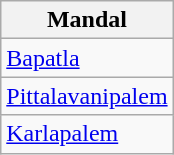<table class="wikitable sortable static-row-numbers static-row-header-hash">
<tr>
<th>Mandal</th>
</tr>
<tr>
<td><a href='#'>Bapatla</a></td>
</tr>
<tr>
<td><a href='#'>Pittalavanipalem</a></td>
</tr>
<tr>
<td><a href='#'>Karlapalem</a></td>
</tr>
</table>
